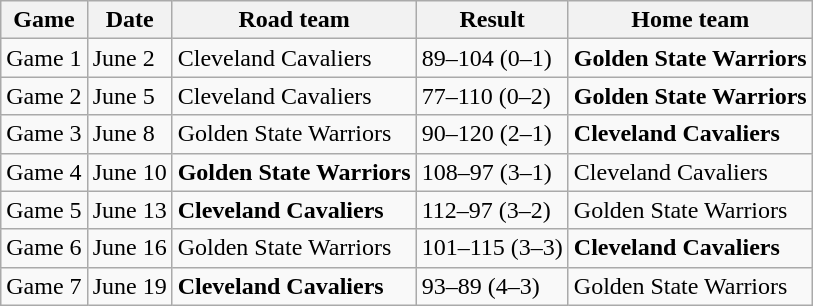<table class="wikitable">
<tr>
<th>Game</th>
<th>Date</th>
<th>Road team</th>
<th>Result</th>
<th>Home team</th>
</tr>
<tr>
<td>Game 1</td>
<td>June 2</td>
<td>Cleveland Cavaliers</td>
<td>89–104 (0–1)</td>
<td><strong>Golden State Warriors</strong></td>
</tr>
<tr>
<td>Game 2</td>
<td>June 5</td>
<td>Cleveland Cavaliers</td>
<td>77–110 (0–2)</td>
<td><strong>Golden State Warriors</strong></td>
</tr>
<tr>
<td>Game 3</td>
<td>June 8</td>
<td>Golden State Warriors</td>
<td>90–120 (2–1)</td>
<td><strong>Cleveland Cavaliers</strong></td>
</tr>
<tr>
<td>Game 4</td>
<td>June 10</td>
<td><strong>Golden State Warriors</strong></td>
<td>108–97 (3–1)</td>
<td>Cleveland Cavaliers</td>
</tr>
<tr>
<td>Game 5</td>
<td>June 13</td>
<td><strong>Cleveland Cavaliers</strong></td>
<td>112–97 (3–2)</td>
<td>Golden State Warriors</td>
</tr>
<tr>
<td>Game 6</td>
<td>June 16</td>
<td>Golden State Warriors</td>
<td>101–115 (3–3)</td>
<td><strong>Cleveland Cavaliers</strong></td>
</tr>
<tr>
<td>Game 7</td>
<td>June 19</td>
<td><strong>Cleveland Cavaliers</strong></td>
<td>93–89 (4–3)</td>
<td>Golden State Warriors</td>
</tr>
</table>
